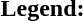<table class="toccolours" style="font-size:100%; white-space:nowrap;">
<tr>
<td><strong>Legend:</strong></td>
<td>      </td>
</tr>
<tr>
<td></td>
</tr>
<tr>
<td></td>
</tr>
</table>
